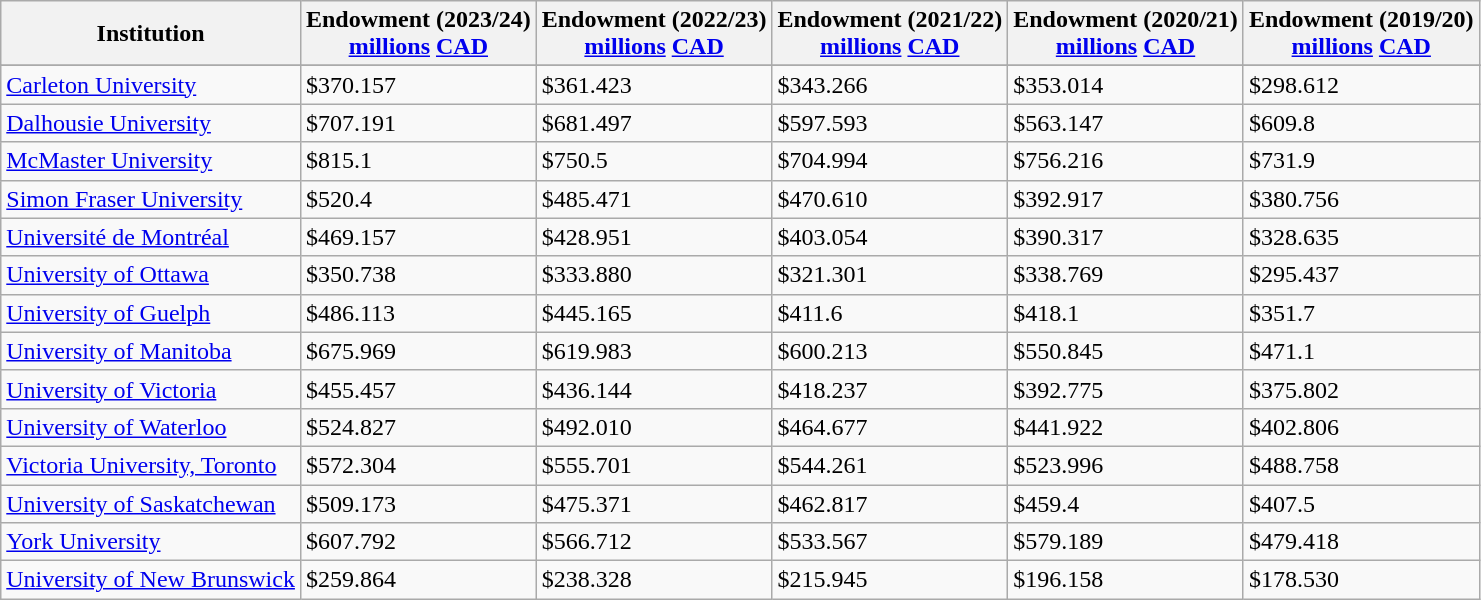<table class="wikitable sortable">
<tr>
<th>Institution</th>
<th>Endowment (2023/24)<br><a href='#'>millions</a> <a href='#'>CAD</a></th>
<th>Endowment (2022/23)<br><a href='#'>millions</a> <a href='#'>CAD</a></th>
<th>Endowment (2021/22)<br><a href='#'>millions</a> <a href='#'>CAD</a></th>
<th>Endowment (2020/21)<br><a href='#'>millions</a> <a href='#'>CAD</a></th>
<th>Endowment (2019/20)<br><a href='#'>millions</a> <a href='#'>CAD</a></th>
</tr>
<tr>
</tr>
<tr>
<td><a href='#'>Carleton University</a></td>
<td>$370.157</td>
<td>$361.423</td>
<td>$343.266</td>
<td>$353.014</td>
<td>$298.612</td>
</tr>
<tr>
<td><a href='#'>Dalhousie University</a></td>
<td>$707.191</td>
<td>$681.497</td>
<td>$597.593</td>
<td>$563.147</td>
<td>$609.8</td>
</tr>
<tr>
<td><a href='#'>McMaster University</a></td>
<td>$815.1</td>
<td>$750.5</td>
<td>$704.994</td>
<td>$756.216</td>
<td>$731.9</td>
</tr>
<tr>
<td><a href='#'>Simon Fraser University</a></td>
<td>$520.4</td>
<td>$485.471</td>
<td>$470.610</td>
<td>$392.917</td>
<td>$380.756</td>
</tr>
<tr>
<td><a href='#'>Université de Montréal</a></td>
<td>$469.157</td>
<td>$428.951</td>
<td>$403.054</td>
<td>$390.317</td>
<td>$328.635</td>
</tr>
<tr>
<td><a href='#'>University of Ottawa</a></td>
<td>$350.738</td>
<td>$333.880</td>
<td>$321.301</td>
<td>$338.769</td>
<td>$295.437</td>
</tr>
<tr>
<td><a href='#'>University of Guelph</a></td>
<td>$486.113</td>
<td>$445.165</td>
<td>$411.6</td>
<td>$418.1</td>
<td>$351.7</td>
</tr>
<tr>
<td><a href='#'>University of Manitoba</a></td>
<td>$675.969</td>
<td>$619.983</td>
<td>$600.213</td>
<td>$550.845</td>
<td>$471.1</td>
</tr>
<tr>
<td><a href='#'>University of Victoria</a></td>
<td>$455.457</td>
<td>$436.144</td>
<td>$418.237</td>
<td>$392.775</td>
<td>$375.802</td>
</tr>
<tr>
<td><a href='#'>University of Waterloo</a></td>
<td>$524.827</td>
<td>$492.010</td>
<td>$464.677</td>
<td>$441.922</td>
<td>$402.806</td>
</tr>
<tr>
<td><a href='#'>Victoria University, Toronto</a></td>
<td>$572.304</td>
<td>$555.701</td>
<td>$544.261</td>
<td>$523.996</td>
<td>$488.758</td>
</tr>
<tr>
<td><a href='#'>University of Saskatchewan</a></td>
<td>$509.173</td>
<td>$475.371</td>
<td>$462.817</td>
<td>$459.4</td>
<td>$407.5</td>
</tr>
<tr>
<td><a href='#'>York University</a></td>
<td>$607.792</td>
<td>$566.712</td>
<td>$533.567</td>
<td>$579.189</td>
<td>$479.418</td>
</tr>
<tr>
<td><a href='#'>University of New Brunswick</a></td>
<td>$259.864</td>
<td>$238.328</td>
<td>$215.945</td>
<td>$196.158</td>
<td>$178.530</td>
</tr>
</table>
